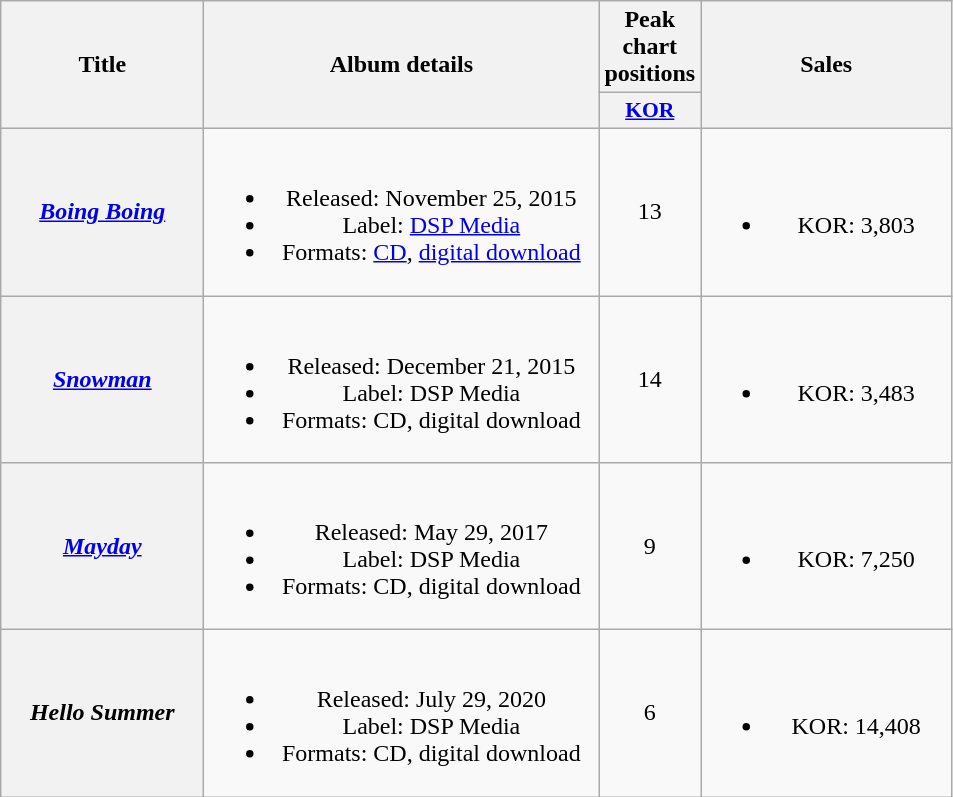<table class="wikitable plainrowheaders" style="text-align:center;">
<tr>
<th scope="col" rowspan="2" style="width:8em;">Title</th>
<th scope="col" rowspan="2" style="width:16em;">Album details</th>
<th scope="col">Peak chart positions</th>
<th scope="col" rowspan="2"rowspan="2" style="width:10em;">Sales</th>
</tr>
<tr>
<th scope="col" style="width:3em;font-size:90%;"><a href='#'>KOR</a><br></th>
</tr>
<tr>
<th scope="row"><em><a href='#'>Boing Boing</a></em></th>
<td><br><ul><li>Released: November 25, 2015</li><li>Label: <a href='#'>DSP Media</a></li><li>Formats: <a href='#'>CD</a>, <a href='#'>digital download</a></li></ul></td>
<td>13</td>
<td><br><ul><li>KOR: 3,803</li></ul></td>
</tr>
<tr>
<th scope="row"><em><a href='#'>Snowman</a></em></th>
<td><br><ul><li>Released: December 21, 2015</li><li>Label: DSP Media</li><li>Formats: CD, digital download</li></ul></td>
<td>14</td>
<td><br><ul><li>KOR: 3,483</li></ul></td>
</tr>
<tr>
<th scope="row"><em><a href='#'>Mayday</a></em></th>
<td><br><ul><li>Released: May 29, 2017</li><li>Label: DSP Media</li><li>Formats: CD, digital download</li></ul></td>
<td>9</td>
<td><br><ul><li>KOR: 7,250</li></ul></td>
</tr>
<tr>
<th scope="row"><em>Hello Summer</em></th>
<td><br><ul><li>Released: July 29, 2020</li><li>Label: DSP Media</li><li>Formats: CD, digital download</li></ul></td>
<td>6</td>
<td><br><ul><li>KOR: 14,408</li></ul></td>
</tr>
</table>
